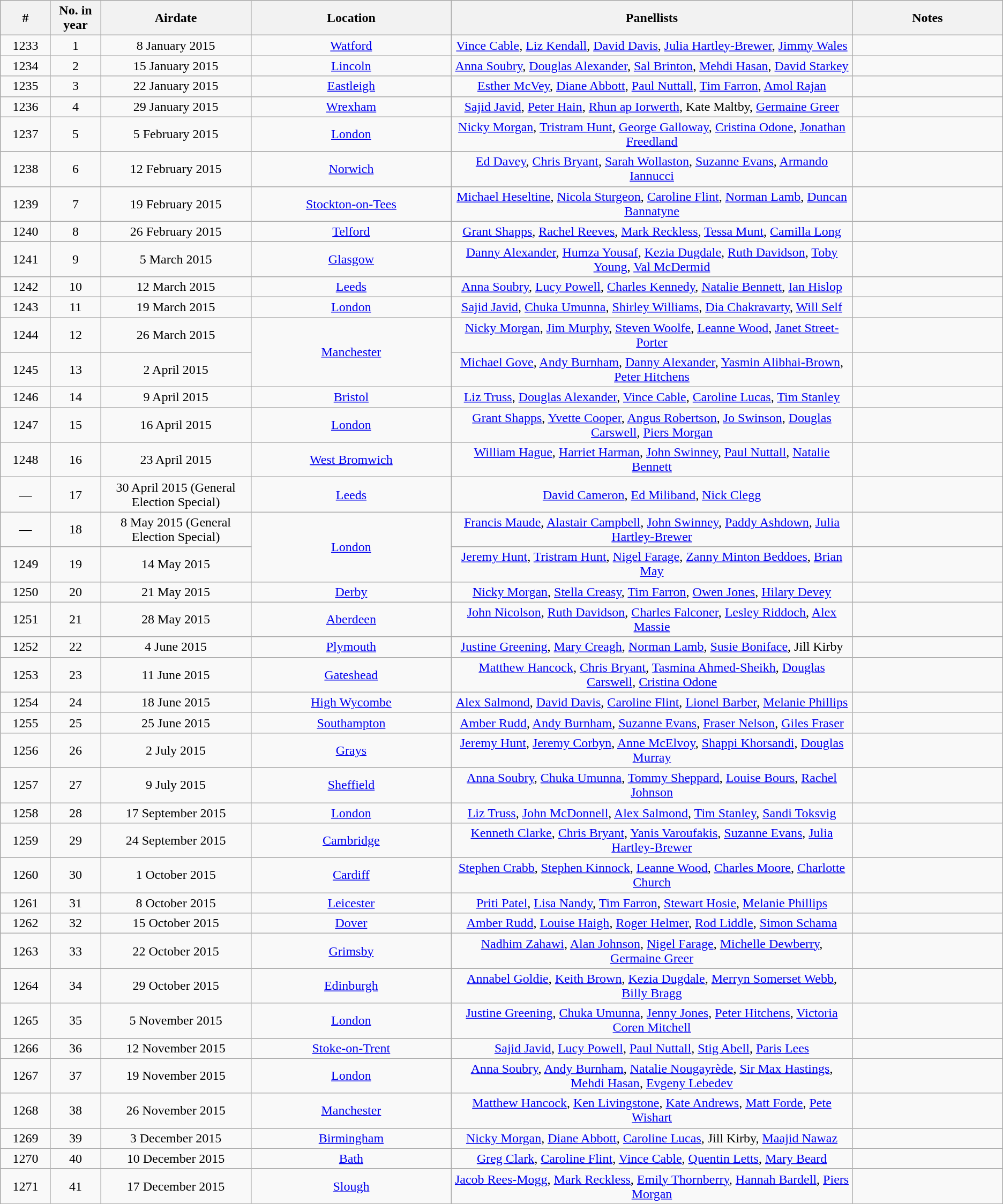<table class="wikitable" style="text-align:center;">
<tr>
<th style="width:5%;">#</th>
<th style="width:5%;">No. in year</th>
<th style="width:15%;">Airdate</th>
<th style="width:20%;">Location</th>
<th style="width:40%;">Panellists</th>
<th style="width:40%;">Notes</th>
</tr>
<tr>
<td>1233</td>
<td>1</td>
<td>8 January 2015</td>
<td><a href='#'>Watford</a></td>
<td><a href='#'>Vince Cable</a>, <a href='#'>Liz Kendall</a>, <a href='#'>David Davis</a>, <a href='#'>Julia Hartley-Brewer</a>, <a href='#'>Jimmy Wales</a></td>
<td></td>
</tr>
<tr>
<td>1234</td>
<td>2</td>
<td>15 January 2015</td>
<td><a href='#'>Lincoln</a></td>
<td><a href='#'>Anna Soubry</a>, <a href='#'>Douglas Alexander</a>, <a href='#'>Sal Brinton</a>, <a href='#'>Mehdi Hasan</a>, <a href='#'>David Starkey</a></td>
<td></td>
</tr>
<tr>
<td>1235</td>
<td>3</td>
<td>22 January 2015</td>
<td><a href='#'>Eastleigh</a></td>
<td><a href='#'>Esther McVey</a>, <a href='#'>Diane Abbott</a>, <a href='#'>Paul Nuttall</a>, <a href='#'>Tim Farron</a>, <a href='#'>Amol Rajan</a></td>
<td></td>
</tr>
<tr>
<td>1236</td>
<td>4</td>
<td>29 January 2015</td>
<td><a href='#'>Wrexham</a></td>
<td><a href='#'>Sajid Javid</a>, <a href='#'>Peter Hain</a>, <a href='#'>Rhun ap Iorwerth</a>, Kate Maltby, <a href='#'>Germaine Greer</a></td>
<td></td>
</tr>
<tr>
<td>1237</td>
<td>5</td>
<td>5 February 2015</td>
<td><a href='#'>London</a></td>
<td><a href='#'>Nicky Morgan</a>, <a href='#'>Tristram Hunt</a>, <a href='#'>George Galloway</a>, <a href='#'>Cristina Odone</a>, <a href='#'>Jonathan Freedland</a></td>
<td></td>
</tr>
<tr>
<td>1238</td>
<td>6</td>
<td>12 February 2015</td>
<td><a href='#'>Norwich</a></td>
<td><a href='#'>Ed Davey</a>, <a href='#'>Chris Bryant</a>, <a href='#'>Sarah Wollaston</a>, <a href='#'>Suzanne Evans</a>, <a href='#'>Armando Iannucci</a></td>
<td></td>
</tr>
<tr>
<td>1239</td>
<td>7</td>
<td>19 February 2015</td>
<td><a href='#'>Stockton-on-Tees</a></td>
<td><a href='#'>Michael Heseltine</a>, <a href='#'>Nicola Sturgeon</a>, <a href='#'>Caroline Flint</a>, <a href='#'>Norman Lamb</a>, <a href='#'>Duncan Bannatyne</a></td>
<td></td>
</tr>
<tr>
<td>1240</td>
<td>8</td>
<td>26 February 2015</td>
<td><a href='#'>Telford</a></td>
<td><a href='#'>Grant Shapps</a>, <a href='#'>Rachel Reeves</a>, <a href='#'>Mark Reckless</a>, <a href='#'>Tessa Munt</a>, <a href='#'>Camilla Long</a></td>
<td></td>
</tr>
<tr>
<td>1241</td>
<td>9</td>
<td>5 March 2015</td>
<td><a href='#'>Glasgow</a></td>
<td><a href='#'>Danny Alexander</a>, <a href='#'>Humza Yousaf</a>, <a href='#'>Kezia Dugdale</a>, <a href='#'>Ruth Davidson</a>, <a href='#'>Toby Young</a>, <a href='#'>Val McDermid</a></td>
<td></td>
</tr>
<tr>
<td>1242</td>
<td>10</td>
<td>12 March 2015</td>
<td><a href='#'>Leeds</a></td>
<td><a href='#'>Anna Soubry</a>, <a href='#'>Lucy Powell</a>, <a href='#'>Charles Kennedy</a>, <a href='#'>Natalie Bennett</a>, <a href='#'>Ian Hislop</a></td>
<td></td>
</tr>
<tr>
<td>1243</td>
<td>11</td>
<td>19 March 2015</td>
<td><a href='#'>London</a></td>
<td><a href='#'>Sajid Javid</a>, <a href='#'>Chuka Umunna</a>, <a href='#'>Shirley Williams</a>, <a href='#'>Dia Chakravarty</a>, <a href='#'>Will Self</a></td>
<td></td>
</tr>
<tr>
<td>1244</td>
<td>12</td>
<td>26 March 2015</td>
<td rowspan=2><a href='#'>Manchester</a></td>
<td><a href='#'>Nicky Morgan</a>, <a href='#'>Jim Murphy</a>, <a href='#'>Steven Woolfe</a>, <a href='#'>Leanne Wood</a>, <a href='#'>Janet Street-Porter</a></td>
<td></td>
</tr>
<tr>
<td>1245</td>
<td>13</td>
<td>2 April 2015</td>
<td><a href='#'>Michael Gove</a>, <a href='#'>Andy Burnham</a>, <a href='#'>Danny Alexander</a>, <a href='#'>Yasmin Alibhai-Brown</a>, <a href='#'>Peter Hitchens</a></td>
<td></td>
</tr>
<tr>
<td>1246</td>
<td>14</td>
<td>9 April 2015</td>
<td><a href='#'>Bristol</a></td>
<td><a href='#'>Liz Truss</a>, <a href='#'>Douglas Alexander</a>, <a href='#'>Vince Cable</a>, <a href='#'>Caroline Lucas</a>, <a href='#'>Tim Stanley</a></td>
<td></td>
</tr>
<tr>
<td>1247</td>
<td>15</td>
<td>16 April 2015</td>
<td><a href='#'>London</a></td>
<td><a href='#'>Grant Shapps</a>, <a href='#'>Yvette Cooper</a>, <a href='#'>Angus Robertson</a>, <a href='#'>Jo Swinson</a>, <a href='#'>Douglas Carswell</a>, <a href='#'>Piers Morgan</a></td>
<td></td>
</tr>
<tr>
<td>1248</td>
<td>16</td>
<td>23 April 2015</td>
<td><a href='#'>West Bromwich</a></td>
<td><a href='#'>William Hague</a>, <a href='#'>Harriet Harman</a>, <a href='#'>John Swinney</a>, <a href='#'>Paul Nuttall</a>, <a href='#'>Natalie Bennett</a></td>
<td></td>
</tr>
<tr>
<td>—</td>
<td>17</td>
<td>30 April 2015 (General Election Special)</td>
<td><a href='#'>Leeds</a></td>
<td><a href='#'>David Cameron</a>, <a href='#'>Ed Miliband</a>, <a href='#'>Nick Clegg</a></td>
<td></td>
</tr>
<tr>
<td>—</td>
<td>18</td>
<td>8 May 2015 (General Election Special)</td>
<td rowspan=2><a href='#'>London</a></td>
<td><a href='#'>Francis Maude</a>, <a href='#'>Alastair Campbell</a>, <a href='#'>John Swinney</a>, <a href='#'>Paddy Ashdown</a>, <a href='#'>Julia Hartley-Brewer</a></td>
<td></td>
</tr>
<tr>
<td>1249</td>
<td>19</td>
<td>14 May 2015</td>
<td><a href='#'>Jeremy Hunt</a>, <a href='#'>Tristram Hunt</a>, <a href='#'>Nigel Farage</a>, <a href='#'>Zanny Minton Beddoes</a>, <a href='#'>Brian May</a></td>
<td></td>
</tr>
<tr>
<td>1250</td>
<td>20</td>
<td>21 May 2015</td>
<td><a href='#'>Derby</a></td>
<td><a href='#'>Nicky Morgan</a>, <a href='#'>Stella Creasy</a>, <a href='#'>Tim Farron</a>, <a href='#'>Owen Jones</a>, <a href='#'>Hilary Devey</a></td>
<td></td>
</tr>
<tr>
<td>1251</td>
<td>21</td>
<td>28 May 2015</td>
<td><a href='#'>Aberdeen</a></td>
<td><a href='#'>John Nicolson</a>, <a href='#'>Ruth Davidson</a>, <a href='#'>Charles Falconer</a>, <a href='#'>Lesley Riddoch</a>, <a href='#'>Alex Massie</a></td>
<td></td>
</tr>
<tr>
<td>1252</td>
<td>22</td>
<td>4 June 2015</td>
<td><a href='#'>Plymouth</a></td>
<td><a href='#'>Justine Greening</a>, <a href='#'>Mary Creagh</a>, <a href='#'>Norman Lamb</a>, <a href='#'>Susie Boniface</a>, Jill Kirby</td>
<td></td>
</tr>
<tr>
<td>1253</td>
<td>23</td>
<td>11 June 2015</td>
<td><a href='#'>Gateshead</a></td>
<td><a href='#'>Matthew Hancock</a>, <a href='#'>Chris Bryant</a>, <a href='#'>Tasmina Ahmed-Sheikh</a>, <a href='#'>Douglas Carswell</a>, <a href='#'>Cristina Odone</a></td>
<td></td>
</tr>
<tr>
<td>1254</td>
<td>24</td>
<td>18 June 2015</td>
<td><a href='#'>High Wycombe</a></td>
<td><a href='#'>Alex Salmond</a>, <a href='#'>David Davis</a>, <a href='#'>Caroline Flint</a>, <a href='#'>Lionel Barber</a>, <a href='#'>Melanie Phillips</a></td>
<td></td>
</tr>
<tr>
<td>1255</td>
<td>25</td>
<td>25 June 2015</td>
<td><a href='#'>Southampton</a></td>
<td><a href='#'>Amber Rudd</a>, <a href='#'>Andy Burnham</a>, <a href='#'>Suzanne Evans</a>, <a href='#'>Fraser Nelson</a>, <a href='#'>Giles Fraser</a></td>
<td></td>
</tr>
<tr>
<td>1256</td>
<td>26</td>
<td>2 July 2015</td>
<td><a href='#'>Grays</a></td>
<td><a href='#'>Jeremy Hunt</a>, <a href='#'>Jeremy Corbyn</a>, <a href='#'>Anne McElvoy</a>, <a href='#'>Shappi Khorsandi</a>, <a href='#'>Douglas Murray</a></td>
<td></td>
</tr>
<tr>
<td>1257</td>
<td>27</td>
<td>9 July 2015</td>
<td><a href='#'>Sheffield</a></td>
<td><a href='#'>Anna Soubry</a>, <a href='#'>Chuka Umunna</a>, <a href='#'>Tommy Sheppard</a>, <a href='#'>Louise Bours</a>, <a href='#'>Rachel Johnson</a></td>
<td></td>
</tr>
<tr>
<td>1258</td>
<td>28</td>
<td>17 September 2015</td>
<td><a href='#'>London</a></td>
<td><a href='#'>Liz Truss</a>, <a href='#'>John McDonnell</a>, <a href='#'>Alex Salmond</a>, <a href='#'>Tim Stanley</a>, <a href='#'>Sandi Toksvig</a></td>
<td></td>
</tr>
<tr>
<td>1259</td>
<td>29</td>
<td>24 September 2015</td>
<td><a href='#'>Cambridge</a></td>
<td><a href='#'>Kenneth Clarke</a>, <a href='#'>Chris Bryant</a>, <a href='#'>Yanis Varoufakis</a>, <a href='#'>Suzanne Evans</a>, <a href='#'>Julia Hartley-Brewer</a></td>
<td></td>
</tr>
<tr>
<td>1260</td>
<td>30</td>
<td>1 October 2015</td>
<td><a href='#'>Cardiff</a></td>
<td><a href='#'>Stephen Crabb</a>, <a href='#'>Stephen Kinnock</a>, <a href='#'>Leanne Wood</a>, <a href='#'>Charles Moore</a>, <a href='#'>Charlotte Church</a></td>
<td></td>
</tr>
<tr>
<td>1261</td>
<td>31</td>
<td>8 October 2015</td>
<td><a href='#'>Leicester</a></td>
<td><a href='#'>Priti Patel</a>, <a href='#'>Lisa Nandy</a>, <a href='#'>Tim Farron</a>, <a href='#'>Stewart Hosie</a>, <a href='#'>Melanie Phillips</a></td>
<td></td>
</tr>
<tr>
<td>1262</td>
<td>32</td>
<td>15 October 2015</td>
<td><a href='#'>Dover</a></td>
<td><a href='#'>Amber Rudd</a>, <a href='#'>Louise Haigh</a>, <a href='#'>Roger Helmer</a>, <a href='#'>Rod Liddle</a>, <a href='#'>Simon Schama</a></td>
<td></td>
</tr>
<tr>
<td>1263</td>
<td>33</td>
<td>22 October 2015</td>
<td><a href='#'>Grimsby</a></td>
<td><a href='#'>Nadhim Zahawi</a>, <a href='#'>Alan Johnson</a>, <a href='#'>Nigel Farage</a>, <a href='#'>Michelle Dewberry</a>, <a href='#'>Germaine Greer</a></td>
<td></td>
</tr>
<tr>
<td>1264</td>
<td>34</td>
<td>29 October 2015</td>
<td><a href='#'>Edinburgh</a></td>
<td><a href='#'>Annabel Goldie</a>, <a href='#'>Keith Brown</a>, <a href='#'>Kezia Dugdale</a>, <a href='#'>Merryn Somerset Webb</a>, <a href='#'>Billy Bragg</a></td>
<td></td>
</tr>
<tr>
<td>1265</td>
<td>35</td>
<td>5 November 2015</td>
<td><a href='#'>London</a></td>
<td><a href='#'>Justine Greening</a>, <a href='#'>Chuka Umunna</a>, <a href='#'>Jenny Jones</a>, <a href='#'>Peter Hitchens</a>, <a href='#'>Victoria Coren Mitchell</a></td>
<td></td>
</tr>
<tr>
<td>1266</td>
<td>36</td>
<td>12 November 2015</td>
<td><a href='#'>Stoke-on-Trent</a></td>
<td><a href='#'>Sajid Javid</a>, <a href='#'>Lucy Powell</a>, <a href='#'>Paul Nuttall</a>, <a href='#'>Stig Abell</a>, <a href='#'>Paris Lees</a></td>
<td></td>
</tr>
<tr>
<td>1267</td>
<td>37</td>
<td>19 November 2015</td>
<td><a href='#'>London</a></td>
<td><a href='#'>Anna Soubry</a>, <a href='#'>Andy Burnham</a>, <a href='#'>Natalie Nougayrède</a>, <a href='#'>Sir Max Hastings</a>, <a href='#'>Mehdi Hasan</a>, <a href='#'>Evgeny Lebedev</a></td>
<td></td>
</tr>
<tr>
<td>1268</td>
<td>38</td>
<td>26 November 2015</td>
<td><a href='#'>Manchester</a></td>
<td><a href='#'>Matthew Hancock</a>, <a href='#'>Ken Livingstone</a>, <a href='#'>Kate Andrews</a>, <a href='#'>Matt Forde</a>, <a href='#'>Pete Wishart</a></td>
<td></td>
</tr>
<tr>
<td>1269</td>
<td>39</td>
<td>3 December 2015</td>
<td><a href='#'>Birmingham</a></td>
<td><a href='#'>Nicky Morgan</a>, <a href='#'>Diane Abbott</a>, <a href='#'>Caroline Lucas</a>, Jill Kirby, <a href='#'>Maajid Nawaz</a></td>
<td></td>
</tr>
<tr>
<td>1270</td>
<td>40</td>
<td>10 December 2015</td>
<td><a href='#'>Bath</a></td>
<td><a href='#'>Greg Clark</a>, <a href='#'>Caroline Flint</a>, <a href='#'>Vince Cable</a>, <a href='#'>Quentin Letts</a>, <a href='#'>Mary Beard</a></td>
<td></td>
</tr>
<tr>
<td>1271</td>
<td>41</td>
<td>17 December 2015</td>
<td><a href='#'>Slough</a></td>
<td><a href='#'>Jacob Rees-Mogg</a>, <a href='#'>Mark Reckless</a>, <a href='#'>Emily Thornberry</a>, <a href='#'>Hannah Bardell</a>, <a href='#'>Piers Morgan</a></td>
<td></td>
</tr>
</table>
